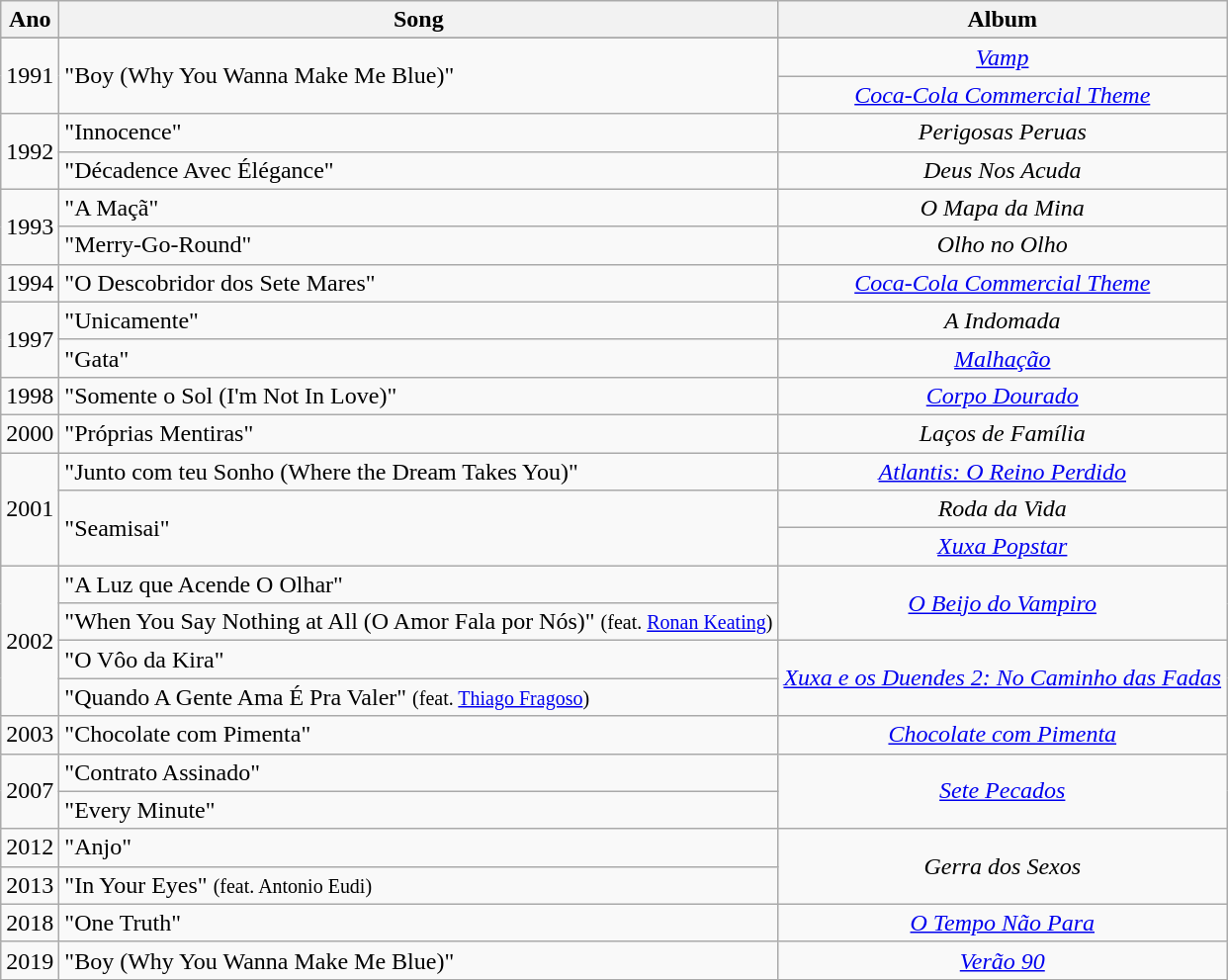<table class="wikitable">
<tr>
<th>Ano</th>
<th>Song</th>
<th>Album</th>
</tr>
<tr>
</tr>
<tr>
<td align="center" rowspan="2">1991</td>
<td align="left" rowspan="2">"Boy (Why You Wanna Make Me Blue)"</td>
<td align="center" rowspan="1"><em><a href='#'>Vamp</a></em></td>
</tr>
<tr>
<td align="center" rowspan="1"><em><a href='#'>Coca-Cola Commercial Theme</a></em></td>
</tr>
<tr>
<td align="center" rowspan="2">1992</td>
<td align="left">"Innocence"</td>
<td align="center" rowspan="1"><em>Perigosas Peruas</em></td>
</tr>
<tr>
<td align="left">"Décadence Avec Élégance"</td>
<td align="center" rowspan="1"><em>Deus Nos Acuda</em></td>
</tr>
<tr>
<td align="center" rowspan="2">1993</td>
<td align="left">"A Maçã"</td>
<td align="center" rowspan="1"><em>O Mapa da Mina</em></td>
</tr>
<tr>
<td align="left">"Merry-Go-Round"</td>
<td align="center" rowspan="1"><em>Olho no Olho</em></td>
</tr>
<tr>
<td align="center" rowspan="1">1994</td>
<td align="left">"O Descobridor dos Sete Mares"</td>
<td align="center" rowspan="1"><em><a href='#'>Coca-Cola Commercial Theme</a></em></td>
</tr>
<tr>
<td align="center" rowspan="2">1997</td>
<td align="left">"Unicamente"</td>
<td align="center" rowspan="1"><em>A Indomada</em></td>
</tr>
<tr>
<td align="left">"Gata"</td>
<td align="center" rowspan="1"><em><a href='#'>Malhação</a></em></td>
</tr>
<tr>
<td align="center" rowspan="1">1998</td>
<td align="left">"Somente o Sol (I'm Not In Love)"</td>
<td align="center" rowspan="1"><em><a href='#'>Corpo Dourado</a></em></td>
</tr>
<tr>
<td align="center" rowspan="1">2000</td>
<td align="left">"Próprias Mentiras"</td>
<td align="center" rowspan="1"><em>Laços de Família</em></td>
</tr>
<tr>
<td align="center" rowspan="3">2001</td>
<td align="left">"Junto com teu Sonho (Where the Dream Takes You)"</td>
<td align="center" rowspan="1"><em> <a href='#'>Atlantis: O Reino Perdido</a></em></td>
</tr>
<tr>
<td align="left" rowspan="2">"Seamisai"</td>
<td align="center" rowspan="1"><em>Roda da Vida</em></td>
</tr>
<tr>
<td align="center" rowspan="1"><em><a href='#'>Xuxa Popstar</a></em></td>
</tr>
<tr>
<td align="center" rowspan="4">2002</td>
<td align="left">"A Luz que Acende O Olhar"</td>
<td align="center" rowspan="2"><em><a href='#'>O Beijo do Vampiro</a></em></td>
</tr>
<tr>
<td align="left">"When You Say Nothing at All (O Amor Fala por Nós)" <small>(feat. <a href='#'>Ronan Keating</a>)</small></td>
</tr>
<tr>
<td align="left">"O Vôo da Kira"</td>
<td align="center" rowspan="2"><em><a href='#'>Xuxa e os Duendes 2: No Caminho das Fadas</a></em></td>
</tr>
<tr>
<td align="left">"Quando A Gente Ama É Pra Valer" <small>(feat. <a href='#'>Thiago Fragoso</a>)</small></td>
</tr>
<tr>
<td align="center" rowspan="1">2003</td>
<td align="left">"Chocolate com Pimenta"</td>
<td align="center" rowspan="1"><em><a href='#'>Chocolate com Pimenta</a></em></td>
</tr>
<tr>
<td align="center" rowspan="2">2007</td>
<td align="left">"Contrato Assinado"</td>
<td align="center" rowspan="2"><em><a href='#'>Sete Pecados</a></em></td>
</tr>
<tr>
<td align="left">"Every Minute"</td>
</tr>
<tr>
<td align="center" rowspan="1">2012</td>
<td align="left">"Anjo"</td>
<td align="center" rowspan="2"><em>Gerra dos Sexos</em></td>
</tr>
<tr>
<td align="center" rowspan="1">2013</td>
<td align="left">"In Your Eyes" <small>(feat. Antonio Eudi)</small></td>
</tr>
<tr>
<td align="center" rowspan="1">2018</td>
<td align="left">"One Truth"</td>
<td align="center" rowspan="1"><em><a href='#'>O Tempo Não Para</a></em></td>
</tr>
<tr>
<td align="center" rowspan="1">2019</td>
<td align="left">"Boy (Why You Wanna Make Me Blue)"</td>
<td align="center" rowspan="1"><em><a href='#'>Verão 90</a></em></td>
</tr>
<tr>
</tr>
</table>
